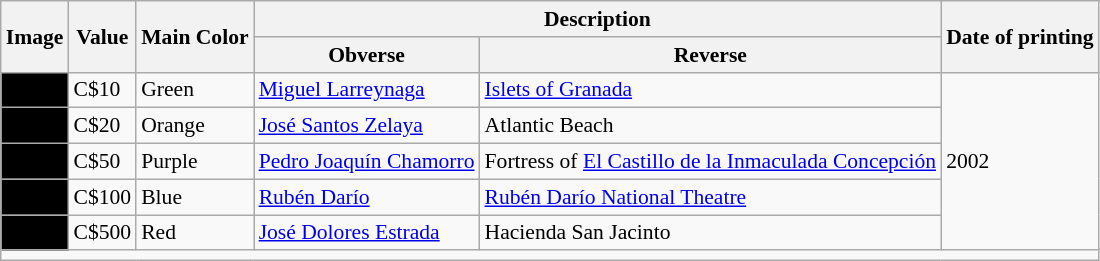<table class="wikitable" style="font-size: 90%">
<tr>
<th rowspan="2">Image</th>
<th rowspan="2">Value</th>
<th rowspan="2">Main Color</th>
<th colspan="2">Description</th>
<th rowspan="2">Date of printing</th>
</tr>
<tr>
<th>Obverse</th>
<th>Reverse</th>
</tr>
<tr>
<td align="center" bgcolor="#000000"></td>
<td>C$10</td>
<td>Green</td>
<td><a href='#'>Miguel Larreynaga</a></td>
<td><a href='#'>Islets of Granada</a></td>
<td rowspan="5">2002</td>
</tr>
<tr>
<td align="center" bgcolor="#000000"></td>
<td>C$20</td>
<td>Orange</td>
<td><a href='#'>José Santos Zelaya</a></td>
<td>Atlantic Beach</td>
</tr>
<tr>
<td align="center" bgcolor="#000000"></td>
<td>C$50</td>
<td>Purple</td>
<td><a href='#'>Pedro Joaquín Chamorro</a></td>
<td>Fortress of <a href='#'>El Castillo de la Inmaculada Concepción</a></td>
</tr>
<tr>
<td align="center" bgcolor="#000000"></td>
<td>C$100</td>
<td>Blue</td>
<td><a href='#'>Rubén Darío</a></td>
<td><a href='#'>Rubén Darío National Theatre</a></td>
</tr>
<tr>
<td align="center" bgcolor="#000000"></td>
<td>C$500</td>
<td>Red</td>
<td><a href='#'>José Dolores Estrada</a></td>
<td>Hacienda San Jacinto</td>
</tr>
<tr>
<td colspan="6"></td>
</tr>
</table>
